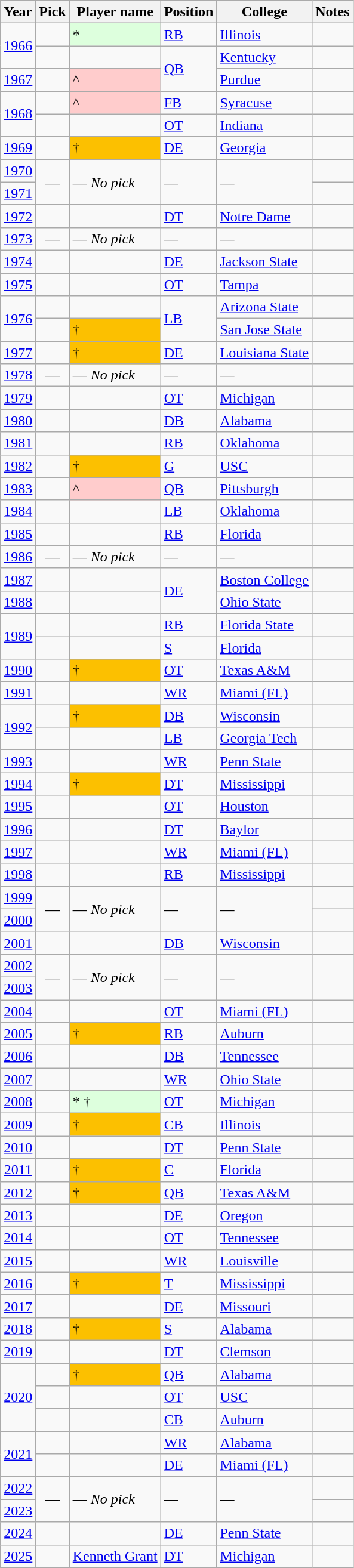<table class="wikitable sortable">
<tr>
<th scope="col">Year</th>
<th scope="col">Pick</th>
<th scope="col">Player name</th>
<th scope="col">Position</th>
<th scope="col">College</th>
<th scope="col" class="unsortable">Notes</th>
</tr>
<tr>
<td rowspan="2" style="text-align:center;"><a href='#'>1966</a></td>
<td style="text-align:center;"></td>
<td style="background:#dfd;"> *</td>
<td><a href='#'>RB</a></td>
<td><a href='#'>Illinois</a></td>
<td style="text-align:center;"></td>
</tr>
<tr>
<td style="text-align:center;"></td>
<td></td>
<td rowspan="2"><a href='#'>QB</a></td>
<td><a href='#'>Kentucky</a></td>
<td></td>
</tr>
<tr>
<td style="text-align:center;"><a href='#'>1967</a></td>
<td style="text-align:center;"></td>
<td style="background:#fcc;"> ^</td>
<td><a href='#'>Purdue</a></td>
<td></td>
</tr>
<tr>
<td rowspan="2" style="text-align:center;"><a href='#'>1968</a></td>
<td style="text-align:center;"></td>
<td style="background:#fcc;"> ^</td>
<td><a href='#'>FB</a></td>
<td><a href='#'>Syracuse</a></td>
<td></td>
</tr>
<tr>
<td style="text-align:center;"></td>
<td></td>
<td><a href='#'>OT</a></td>
<td><a href='#'>Indiana</a></td>
<td style="text-align:center;"></td>
</tr>
<tr>
<td style="text-align:center;"><a href='#'>1969</a></td>
<td style="text-align:center;"></td>
<td bgcolor=#fcc;"> †</td>
<td><a href='#'>DE</a></td>
<td><a href='#'>Georgia</a></td>
<td></td>
</tr>
<tr>
<td style="text-align:center;"><a href='#'>1970</a></td>
<td rowspan="2" style="text-align:center;">—</td>
<td rowspan="2"><span>—</span> <em>No pick</em></td>
<td rowspan="2">—</td>
<td rowspan="2">—</td>
<td style="text-align:center;"></td>
</tr>
<tr>
<td style="text-align:center;"><a href='#'>1971</a></td>
<td style="text-align:center;"></td>
</tr>
<tr>
<td style="text-align:center;"><a href='#'>1972</a></td>
<td style="text-align:center;"></td>
<td></td>
<td><a href='#'>DT</a></td>
<td><a href='#'>Notre Dame</a></td>
<td></td>
</tr>
<tr>
<td style="text-align:center;"><a href='#'>1973</a></td>
<td style="text-align:center;">—</td>
<td><span>—</span> <em>No pick</em></td>
<td>—</td>
<td>—</td>
<td style="text-align:center;"></td>
</tr>
<tr>
<td style="text-align:center;"><a href='#'>1974</a></td>
<td style="text-align:center;"></td>
<td></td>
<td><a href='#'>DE</a></td>
<td><a href='#'>Jackson State</a></td>
<td></td>
</tr>
<tr>
<td style="text-align:center;"><a href='#'>1975</a></td>
<td style="text-align:center;"></td>
<td></td>
<td><a href='#'>OT</a></td>
<td><a href='#'>Tampa</a></td>
<td></td>
</tr>
<tr>
<td rowspan="2" style="text-align:center;"><a href='#'>1976</a></td>
<td style="text-align:center;"></td>
<td></td>
<td rowspan="2"><a href='#'>LB</a></td>
<td><a href='#'>Arizona State</a></td>
<td style="text-align:center;"></td>
</tr>
<tr>
<td style="text-align:center;"></td>
<td bgcolor=#fcc;"> †</td>
<td><a href='#'>San Jose State</a></td>
<td></td>
</tr>
<tr>
<td style="text-align:center;"><a href='#'>1977</a></td>
<td style="text-align:center;"></td>
<td bgcolor=#fcc;"> †</td>
<td><a href='#'>DE</a></td>
<td><a href='#'>Louisiana State</a></td>
<td></td>
</tr>
<tr>
<td style="text-align:center;"><a href='#'>1978</a></td>
<td style="text-align:center;">—</td>
<td><span>—</span> <em>No pick</em></td>
<td>—</td>
<td>—</td>
<td style="text-align:center;"></td>
</tr>
<tr>
<td style="text-align:center;"><a href='#'>1979</a></td>
<td style="text-align:center;"></td>
<td></td>
<td><a href='#'>OT</a></td>
<td><a href='#'>Michigan</a></td>
<td></td>
</tr>
<tr>
<td style="text-align:center;"><a href='#'>1980</a></td>
<td style="text-align:center;"></td>
<td></td>
<td><a href='#'>DB</a></td>
<td><a href='#'>Alabama</a></td>
<td></td>
</tr>
<tr>
<td style="text-align:center;"><a href='#'>1981</a></td>
<td style="text-align:center;"></td>
<td></td>
<td><a href='#'>RB</a></td>
<td><a href='#'>Oklahoma</a></td>
<td></td>
</tr>
<tr>
<td style="text-align:center;"><a href='#'>1982</a></td>
<td style="text-align:center;"></td>
<td bgcolor=#fcc;"> †</td>
<td><a href='#'>G</a></td>
<td><a href='#'>USC</a></td>
<td></td>
</tr>
<tr>
<td style="text-align:center;"><a href='#'>1983</a></td>
<td style="text-align:center;"></td>
<td style="background:#fcc;"> ^</td>
<td><a href='#'>QB</a></td>
<td><a href='#'>Pittsburgh</a></td>
<td></td>
</tr>
<tr>
<td style="text-align:center;"><a href='#'>1984</a></td>
<td style="text-align:center;"></td>
<td></td>
<td><a href='#'>LB</a></td>
<td><a href='#'>Oklahoma</a></td>
<td style="text-align:center;"></td>
</tr>
<tr>
<td style="text-align:center;"><a href='#'>1985</a></td>
<td style="text-align:center;"></td>
<td></td>
<td><a href='#'>RB</a></td>
<td><a href='#'>Florida</a></td>
<td></td>
</tr>
<tr>
<td style="text-align:center;"><a href='#'>1986</a></td>
<td style="text-align:center;">—</td>
<td><span>—</span> <em>No pick</em></td>
<td>—</td>
<td>—</td>
<td style="text-align:center;"></td>
</tr>
<tr>
<td style="text-align:center;"><a href='#'>1987</a></td>
<td style="text-align:center;"></td>
<td></td>
<td rowspan="2"><a href='#'>DE</a></td>
<td><a href='#'>Boston College</a></td>
<td style="text-align:center;"></td>
</tr>
<tr>
<td style="text-align:center;"><a href='#'>1988</a></td>
<td style="text-align:center;"></td>
<td></td>
<td><a href='#'>Ohio State</a></td>
<td></td>
</tr>
<tr>
<td rowspan="2" style="text-align:center;"><a href='#'>1989</a></td>
<td style="text-align:center;"></td>
<td></td>
<td><a href='#'>RB</a></td>
<td><a href='#'>Florida State</a></td>
<td></td>
</tr>
<tr>
<td style="text-align:center;"></td>
<td></td>
<td><a href='#'>S</a></td>
<td><a href='#'>Florida</a></td>
<td style="text-align:center;"></td>
</tr>
<tr>
<td style="text-align:center;"><a href='#'>1990</a></td>
<td style="text-align:center;"></td>
<td bgcolor=#fcc;"> †</td>
<td><a href='#'>OT</a></td>
<td><a href='#'>Texas A&M</a></td>
<td></td>
</tr>
<tr>
<td style="text-align:center;"><a href='#'>1991</a></td>
<td style="text-align:center;"></td>
<td></td>
<td><a href='#'>WR</a></td>
<td><a href='#'>Miami (FL)</a></td>
<td></td>
</tr>
<tr>
<td rowspan="2" style="text-align:center;"><a href='#'>1992</a></td>
<td style="text-align:center;"></td>
<td bgcolor=#fcc;"> †</td>
<td><a href='#'>DB</a></td>
<td><a href='#'>Wisconsin</a></td>
<td style="text-align:center;"></td>
</tr>
<tr>
<td style="text-align:center;"></td>
<td></td>
<td><a href='#'>LB</a></td>
<td><a href='#'>Georgia Tech</a></td>
<td></td>
</tr>
<tr>
<td style="text-align:center;"><a href='#'>1993</a></td>
<td style="text-align:center;"></td>
<td></td>
<td><a href='#'>WR</a></td>
<td><a href='#'>Penn State</a></td>
<td></td>
</tr>
<tr>
<td style="text-align:center;"><a href='#'>1994</a></td>
<td style="text-align:center;"></td>
<td bgcolor=#fcc;"> †</td>
<td><a href='#'>DT</a></td>
<td><a href='#'>Mississippi</a></td>
<td style="text-align:center;"></td>
</tr>
<tr>
<td style="text-align:center;"><a href='#'>1995</a></td>
<td style="text-align:center;"></td>
<td></td>
<td><a href='#'>OT</a></td>
<td><a href='#'>Houston</a></td>
<td></td>
</tr>
<tr>
<td style="text-align:center;"><a href='#'>1996</a></td>
<td style="text-align:center;"></td>
<td></td>
<td><a href='#'>DT</a></td>
<td><a href='#'>Baylor</a></td>
<td></td>
</tr>
<tr>
<td style="text-align:center;"><a href='#'>1997</a></td>
<td style="text-align:center;"></td>
<td></td>
<td><a href='#'>WR</a></td>
<td><a href='#'>Miami (FL)</a></td>
<td></td>
</tr>
<tr>
<td style="text-align:center;"><a href='#'>1998</a></td>
<td style="text-align:center;"></td>
<td></td>
<td><a href='#'>RB</a></td>
<td><a href='#'>Mississippi</a></td>
<td style="text-align:center;"></td>
</tr>
<tr>
<td style="text-align:center;"><a href='#'>1999</a></td>
<td rowspan="2" style="text-align:center;">—</td>
<td rowspan="2"><span>—</span> <em>No pick</em></td>
<td rowspan="2">—</td>
<td rowspan="2">—</td>
<td style="text-align:center;"></td>
</tr>
<tr>
<td style="text-align:center;"><a href='#'>2000</a></td>
<td style="text-align:center;"></td>
</tr>
<tr>
<td style="text-align:center;"><a href='#'>2001</a></td>
<td style="text-align:center;"></td>
<td></td>
<td><a href='#'>DB</a></td>
<td><a href='#'>Wisconsin</a></td>
<td></td>
</tr>
<tr>
<td style="text-align:center;"><a href='#'>2002</a></td>
<td rowspan="2" style="text-align:center;">—</td>
<td rowspan="2"><span>—</span> <em>No pick</em></td>
<td rowspan="2">—</td>
<td rowspan="2">—</td>
<td style="text-align:center;" rowspan=2></td>
</tr>
<tr>
<td style="text-align:center;"><a href='#'>2003</a></td>
</tr>
<tr>
<td style="text-align:center;"><a href='#'>2004</a></td>
<td style="text-align:center;"></td>
<td></td>
<td><a href='#'>OT</a></td>
<td><a href='#'>Miami (FL)</a></td>
<td style="text-align:center;"></td>
</tr>
<tr>
<td style="text-align:center;"><a href='#'>2005</a></td>
<td style="text-align:center;"></td>
<td bgcolor=#fcc;"> †</td>
<td><a href='#'>RB</a></td>
<td><a href='#'>Auburn</a></td>
<td></td>
</tr>
<tr>
<td style="text-align:center;"><a href='#'>2006</a></td>
<td style="text-align:center;"></td>
<td></td>
<td><a href='#'>DB</a></td>
<td><a href='#'>Tennessee</a></td>
<td></td>
</tr>
<tr>
<td style="text-align:center;"><a href='#'>2007</a></td>
<td style="text-align:center;"></td>
<td></td>
<td><a href='#'>WR</a></td>
<td><a href='#'>Ohio State</a></td>
<td></td>
</tr>
<tr>
<td style="text-align:center;"><a href='#'>2008</a></td>
<td style="text-align:center;"></td>
<td style="background:#dfd;"> * †</td>
<td><a href='#'>OT</a></td>
<td><a href='#'>Michigan</a></td>
<td></td>
</tr>
<tr>
<td style="text-align:center;"><a href='#'>2009</a></td>
<td style="text-align:center;"></td>
<td bgcolor=#fcc;"> †</td>
<td><a href='#'>CB</a></td>
<td><a href='#'>Illinois</a></td>
<td></td>
</tr>
<tr>
<td style="text-align:center;"><a href='#'>2010</a></td>
<td style="text-align:center;"></td>
<td></td>
<td><a href='#'>DT</a></td>
<td><a href='#'>Penn State</a></td>
<td style="text-align:center;"></td>
</tr>
<tr>
<td style="text-align:center;"><a href='#'>2011</a></td>
<td style="text-align:center;"></td>
<td bgcolor=#fcc;"> †</td>
<td><a href='#'>C</a></td>
<td><a href='#'>Florida</a></td>
<td></td>
</tr>
<tr>
<td style="text-align:center;"><a href='#'>2012</a></td>
<td style="text-align:center;"></td>
<td bgcolor=#fcc;"> †</td>
<td><a href='#'>QB</a></td>
<td><a href='#'>Texas A&M</a></td>
<td></td>
</tr>
<tr>
<td style="text-align:center;"><a href='#'>2013</a></td>
<td style="text-align:center;"></td>
<td></td>
<td><a href='#'>DE</a></td>
<td><a href='#'>Oregon</a></td>
<td style="text-align:center;"></td>
</tr>
<tr>
<td style="text-align:center;"><a href='#'>2014</a></td>
<td style="text-align:center;"></td>
<td></td>
<td><a href='#'>OT</a></td>
<td><a href='#'>Tennessee</a></td>
<td style="text-align:center;"></td>
</tr>
<tr>
<td style="text-align:center;"><a href='#'>2015</a></td>
<td style="text-align:center;"></td>
<td></td>
<td><a href='#'>WR</a></td>
<td><a href='#'>Louisville</a></td>
<td style="text-align:center;"></td>
</tr>
<tr>
<td style="text-align:center;"><a href='#'>2016</a></td>
<td style="text-align:center;"></td>
<td bgcolor=#fcc;">  †</td>
<td><a href='#'>T</a></td>
<td><a href='#'>Mississippi</a></td>
<td style="text-align:center;"></td>
</tr>
<tr>
<td style="text-align:center;"><a href='#'>2017</a></td>
<td style="text-align:center;"></td>
<td></td>
<td><a href='#'>DE</a></td>
<td><a href='#'>Missouri</a></td>
<td style="text-align:center;"></td>
</tr>
<tr>
<td style="text-align:center;"><a href='#'>2018</a></td>
<td style="text-align:center;"></td>
<td bgcolor=#fcc;>  †</td>
<td><a href='#'>S</a></td>
<td><a href='#'>Alabama</a></td>
<td style="text-align:center;"></td>
</tr>
<tr>
<td style="text-align:center;"><a href='#'>2019</a></td>
<td style="text-align:center;"></td>
<td></td>
<td><a href='#'>DT</a></td>
<td><a href='#'>Clemson</a></td>
<td style="text-align:center;"></td>
</tr>
<tr>
<td rowspan="3" style="text-align:center;"><a href='#'>2020</a></td>
<td style="text-align:center;"></td>
<td bgcolor=#fcc;> †</td>
<td><a href='#'>QB</a></td>
<td><a href='#'>Alabama</a></td>
<td></td>
</tr>
<tr>
<td style="text-align:center;"></td>
<td></td>
<td><a href='#'>OT</a></td>
<td><a href='#'>USC</a></td>
<td></td>
</tr>
<tr>
<td style="text-align:center;"></td>
<td></td>
<td><a href='#'>CB</a></td>
<td><a href='#'>Auburn</a></td>
<td style="text-align:center;"></td>
</tr>
<tr>
<td rowspan="2" style="text-align:center;"><a href='#'>2021</a></td>
<td style="text-align:center;"></td>
<td></td>
<td><a href='#'>WR</a></td>
<td><a href='#'>Alabama</a></td>
<td></td>
</tr>
<tr>
<td style="text-align:center;"></td>
<td></td>
<td><a href='#'>DE</a></td>
<td><a href='#'>Miami (FL)</a></td>
<td></td>
</tr>
<tr>
<td style="text-align:center;"><a href='#'>2022</a></td>
<td rowspan="2" style="text-align:center;">—</td>
<td rowspan="2"><span>—</span> <em>No pick</em></td>
<td rowspan="2">—</td>
<td rowspan="2">—</td>
<td style="text-align:center;"></td>
</tr>
<tr>
<td style="text-align:center;"><a href='#'>2023</a></td>
<td style="text-align:center;"></td>
</tr>
<tr>
<td style="text-align:center;"><a href='#'>2024</a></td>
<td style="text-align:center;"></td>
<td></td>
<td><a href='#'>DE</a></td>
<td><a href='#'>Penn State</a></td>
<td style="text-align:center;"></td>
</tr>
<tr>
<td style="text-align:center;"><a href='#'>2025</a></td>
<td style="text-align:center;"></td>
<td><a href='#'>Kenneth Grant</a></td>
<td><a href='#'>DT</a></td>
<td><a href='#'>Michigan</a></td>
<td style="text-align:center;"></td>
</tr>
</table>
